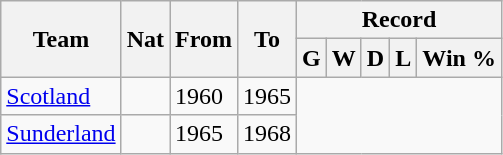<table class="wikitable" style="text-align: center">
<tr>
<th rowspan="2">Team</th>
<th rowspan="2">Nat</th>
<th rowspan="2">From</th>
<th rowspan="2">To</th>
<th colspan="5">Record</th>
</tr>
<tr>
<th>G</th>
<th>W</th>
<th>D</th>
<th>L</th>
<th>Win %</th>
</tr>
<tr>
<td align=left><a href='#'>Scotland</a></td>
<td></td>
<td align=left>1960</td>
<td align=left>1965<br></td>
</tr>
<tr>
<td align=left><a href='#'>Sunderland</a></td>
<td></td>
<td align=left>1965</td>
<td align=left>1968<br></td>
</tr>
</table>
